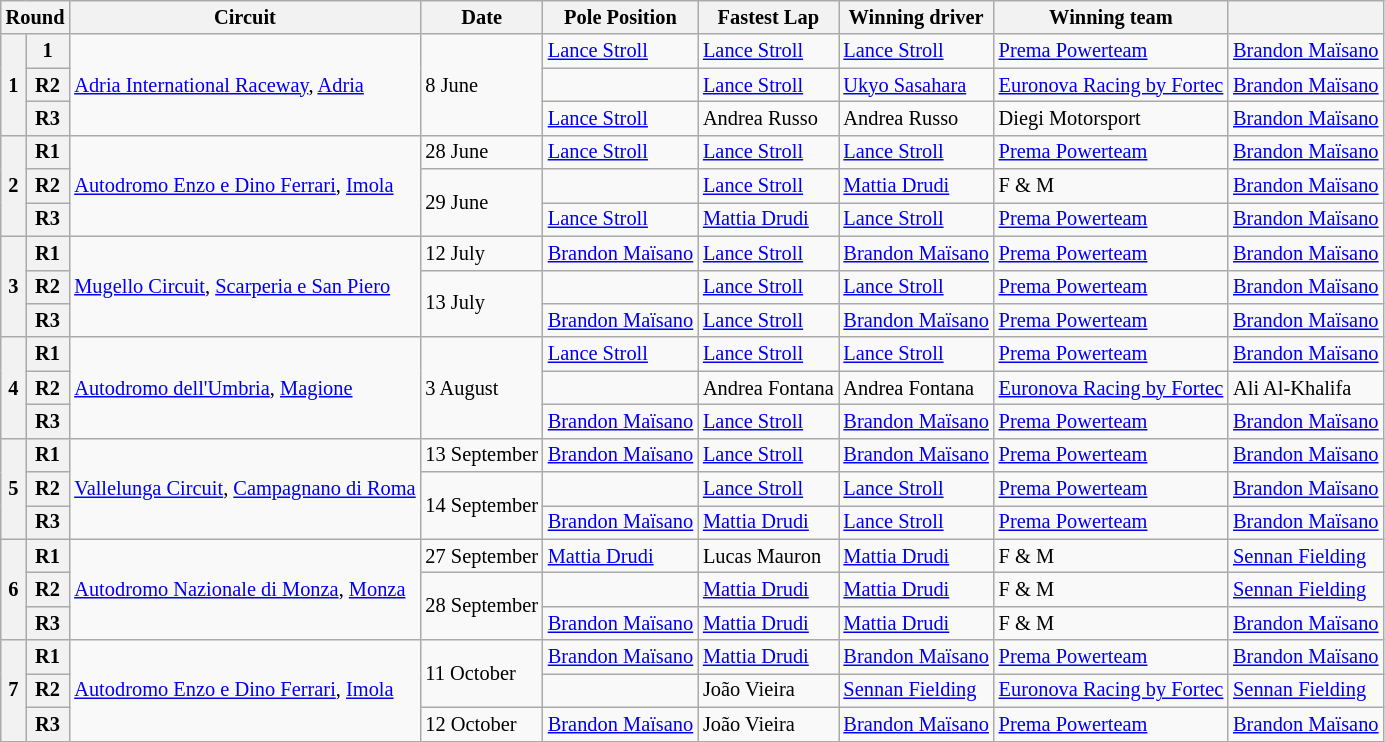<table class="wikitable" style="font-size: 85%">
<tr>
<th colspan=2>Round</th>
<th>Circuit</th>
<th>Date</th>
<th>Pole Position</th>
<th>Fastest Lap</th>
<th>Winning driver</th>
<th>Winning team</th>
<th></th>
</tr>
<tr>
<th rowspan=3>1</th>
<th>1</th>
<td rowspan=3><a href='#'>Adria International Raceway</a>, <a href='#'>Adria</a></td>
<td rowspan=3>8 June</td>
<td> <a href='#'>Lance Stroll</a></td>
<td> <a href='#'>Lance Stroll</a></td>
<td> <a href='#'>Lance Stroll</a></td>
<td> <a href='#'>Prema Powerteam</a></td>
<td nowrap> <a href='#'>Brandon Maïsano</a></td>
</tr>
<tr>
<th>R2</th>
<td></td>
<td> <a href='#'>Lance Stroll</a></td>
<td> <a href='#'>Ukyo Sasahara</a></td>
<td nowrap> <a href='#'>Euronova Racing by Fortec</a></td>
<td> <a href='#'>Brandon Maïsano</a></td>
</tr>
<tr>
<th>R3</th>
<td> <a href='#'>Lance Stroll</a></td>
<td> Andrea Russo</td>
<td> Andrea Russo</td>
<td> Diegi Motorsport</td>
<td> <a href='#'>Brandon Maïsano</a></td>
</tr>
<tr>
<th rowspan=3>2</th>
<th>R1</th>
<td rowspan=3><a href='#'>Autodromo Enzo e Dino Ferrari</a>, <a href='#'>Imola</a></td>
<td>28 June</td>
<td> <a href='#'>Lance Stroll</a></td>
<td> <a href='#'>Lance Stroll</a></td>
<td> <a href='#'>Lance Stroll</a></td>
<td> <a href='#'>Prema Powerteam</a></td>
<td> <a href='#'>Brandon Maïsano</a></td>
</tr>
<tr>
<th>R2</th>
<td rowspan=2>29 June</td>
<td></td>
<td> <a href='#'>Lance Stroll</a></td>
<td> <a href='#'>Mattia Drudi</a></td>
<td> F & M</td>
<td> <a href='#'>Brandon Maïsano</a></td>
</tr>
<tr>
<th>R3</th>
<td> <a href='#'>Lance Stroll</a></td>
<td> <a href='#'>Mattia Drudi</a></td>
<td> <a href='#'>Lance Stroll</a></td>
<td> <a href='#'>Prema Powerteam</a></td>
<td> <a href='#'>Brandon Maïsano</a></td>
</tr>
<tr>
<th rowspan=3>3</th>
<th>R1</th>
<td rowspan=3 nowrap><a href='#'>Mugello Circuit</a>, <a href='#'>Scarperia e San Piero</a></td>
<td>12 July</td>
<td nowrap> <a href='#'>Brandon Maïsano</a></td>
<td> <a href='#'>Lance Stroll</a></td>
<td nowrap> <a href='#'>Brandon Maïsano</a></td>
<td> <a href='#'>Prema Powerteam</a></td>
<td> <a href='#'>Brandon Maïsano</a></td>
</tr>
<tr>
<th>R2</th>
<td rowspan=2>13 July</td>
<td></td>
<td> <a href='#'>Lance Stroll</a></td>
<td> <a href='#'>Lance Stroll</a></td>
<td> <a href='#'>Prema Powerteam</a></td>
<td> <a href='#'>Brandon Maïsano</a></td>
</tr>
<tr>
<th>R3</th>
<td> <a href='#'>Brandon Maïsano</a></td>
<td> <a href='#'>Lance Stroll</a></td>
<td> <a href='#'>Brandon Maïsano</a></td>
<td> <a href='#'>Prema Powerteam</a></td>
<td> <a href='#'>Brandon Maïsano</a></td>
</tr>
<tr>
<th rowspan=3>4</th>
<th>R1</th>
<td rowspan=3><a href='#'>Autodromo dell'Umbria</a>, <a href='#'>Magione</a></td>
<td rowspan=3>3 August</td>
<td> <a href='#'>Lance Stroll</a></td>
<td> <a href='#'>Lance Stroll</a></td>
<td> <a href='#'>Lance Stroll</a></td>
<td> <a href='#'>Prema Powerteam</a></td>
<td> <a href='#'>Brandon Maïsano</a></td>
</tr>
<tr>
<th>R2</th>
<td></td>
<td nowrap> Andrea Fontana</td>
<td> Andrea Fontana</td>
<td> <a href='#'>Euronova Racing by Fortec</a></td>
<td> Ali Al-Khalifa</td>
</tr>
<tr>
<th>R3</th>
<td> <a href='#'>Brandon Maïsano</a></td>
<td> <a href='#'>Lance Stroll</a></td>
<td> <a href='#'>Brandon Maïsano</a></td>
<td> <a href='#'>Prema Powerteam</a></td>
<td> <a href='#'>Brandon Maïsano</a></td>
</tr>
<tr>
<th rowspan=3>5</th>
<th>R1</th>
<td rowspan=3 nowrap><a href='#'>Vallelunga Circuit</a>, <a href='#'>Campagnano di Roma</a></td>
<td>13 September</td>
<td> <a href='#'>Brandon Maïsano</a></td>
<td> <a href='#'>Lance Stroll</a></td>
<td> <a href='#'>Brandon Maïsano</a></td>
<td> <a href='#'>Prema Powerteam</a></td>
<td> <a href='#'>Brandon Maïsano</a></td>
</tr>
<tr>
<th>R2</th>
<td rowspan=2>14 September</td>
<td></td>
<td> <a href='#'>Lance Stroll</a></td>
<td> <a href='#'>Lance Stroll</a></td>
<td> <a href='#'>Prema Powerteam</a></td>
<td> <a href='#'>Brandon Maïsano</a></td>
</tr>
<tr>
<th>R3</th>
<td> <a href='#'>Brandon Maïsano</a></td>
<td> <a href='#'>Mattia Drudi</a></td>
<td> <a href='#'>Lance Stroll</a></td>
<td> <a href='#'>Prema Powerteam</a></td>
<td> <a href='#'>Brandon Maïsano</a></td>
</tr>
<tr>
<th rowspan=3>6</th>
<th>R1</th>
<td rowspan=3><a href='#'>Autodromo Nazionale di Monza</a>, <a href='#'>Monza</a></td>
<td>27 September</td>
<td> <a href='#'>Mattia Drudi</a></td>
<td nowrap> Lucas Mauron</td>
<td> <a href='#'>Mattia Drudi</a></td>
<td> F & M</td>
<td> <a href='#'>Sennan Fielding</a></td>
</tr>
<tr>
<th>R2</th>
<td rowspan=2 nowrap>28 September</td>
<td></td>
<td> <a href='#'>Mattia Drudi</a></td>
<td> <a href='#'>Mattia Drudi</a></td>
<td> F & M</td>
<td> <a href='#'>Sennan Fielding</a></td>
</tr>
<tr>
<th>R3</th>
<td> <a href='#'>Brandon Maïsano</a></td>
<td> <a href='#'>Mattia Drudi</a></td>
<td> <a href='#'>Mattia Drudi</a></td>
<td> F & M</td>
<td> <a href='#'>Brandon Maïsano</a></td>
</tr>
<tr>
<th rowspan=3>7</th>
<th>R1</th>
<td rowspan=3><a href='#'>Autodromo Enzo e Dino Ferrari</a>, <a href='#'>Imola</a></td>
<td rowspan=2>11 October</td>
<td> <a href='#'>Brandon Maïsano</a></td>
<td nowrap> <a href='#'>Mattia Drudi</a></td>
<td> <a href='#'>Brandon Maïsano</a></td>
<td> <a href='#'>Prema Powerteam</a></td>
<td> <a href='#'>Brandon Maïsano</a></td>
</tr>
<tr>
<th>R2</th>
<td></td>
<td> João Vieira</td>
<td> <a href='#'>Sennan Fielding</a></td>
<td> <a href='#'>Euronova Racing by Fortec</a></td>
<td> <a href='#'>Sennan Fielding</a></td>
</tr>
<tr>
<th>R3</th>
<td>12 October</td>
<td> <a href='#'>Brandon Maïsano</a></td>
<td> João Vieira</td>
<td> <a href='#'>Brandon Maïsano</a></td>
<td> <a href='#'>Prema Powerteam</a></td>
<td> <a href='#'>Brandon Maïsano</a></td>
</tr>
</table>
